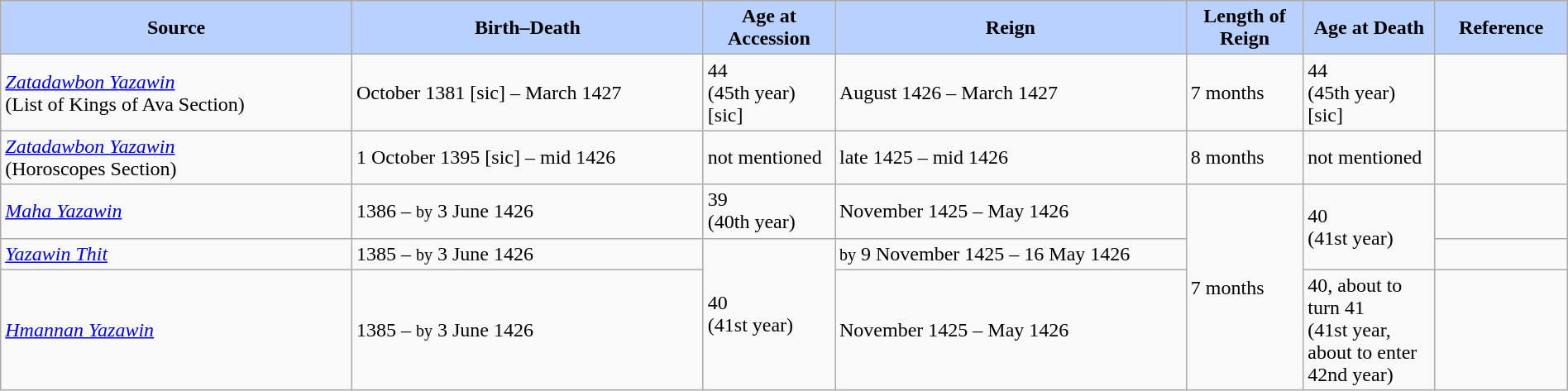<table width=100% class="wikitable">
<tr>
<th style="background-color:#B9D1FF" width=15%>Source</th>
<th style="background-color:#B9D1FF" width=15%>Birth–Death</th>
<th style="background-color:#B9D1FF" width=5%>Age at Accession</th>
<th style="background-color:#B9D1FF" width=15%>Reign</th>
<th style="background-color:#B9D1FF" width=5%>Length of Reign</th>
<th style="background-color:#B9D1FF" width=5%>Age at Death</th>
<th style="background-color:#B9D1FF" width=5%>Reference</th>
</tr>
<tr>
<td><em><a href='#'>Zatadawbon Yazawin</a></em> <br> (List of Kings of Ava Section)</td>
<td> October 1381 [sic] –  March 1427</td>
<td>44 <br> (45th year) [sic]</td>
<td> August 1426 – March 1427</td>
<td>7 months</td>
<td>44 <br> (45th year) [sic]</td>
<td></td>
</tr>
<tr>
<td><em><a href='#'>Zatadawbon Yazawin</a></em> <br> (Horoscopes Section)</td>
<td> 1 October 1395 [sic] – mid 1426</td>
<td>not mentioned</td>
<td>late 1425 – mid 1426</td>
<td>8 months</td>
<td>not mentioned</td>
<td></td>
</tr>
<tr>
<td><em><a href='#'>Maha Yazawin</a></em></td>
<td> 1386 – <small>by</small> 3 June 1426</td>
<td>39 <br> (40th year)</td>
<td>November 1425 – May 1426</td>
<td rowspan=3>7 months</td>
<td rowspan=2>40 <br> (41st year)</td>
<td></td>
</tr>
<tr>
<td><em><a href='#'>Yazawin Thit</a></em></td>
<td> 1385 – <small>by</small> 3 June 1426</td>
<td rowspan=2>40 <br> (41st year)</td>
<td><small>by</small> 9 November 1425 – 16 May 1426</td>
<td></td>
</tr>
<tr>
<td><em><a href='#'>Hmannan Yazawin</a></em></td>
<td> 1385 – <small>by</small> 3 June 1426</td>
<td>November 1425 – May 1426</td>
<td>40, about to turn 41 <br> (41st year, about to enter 42nd year)</td>
<td></td>
</tr>
</table>
